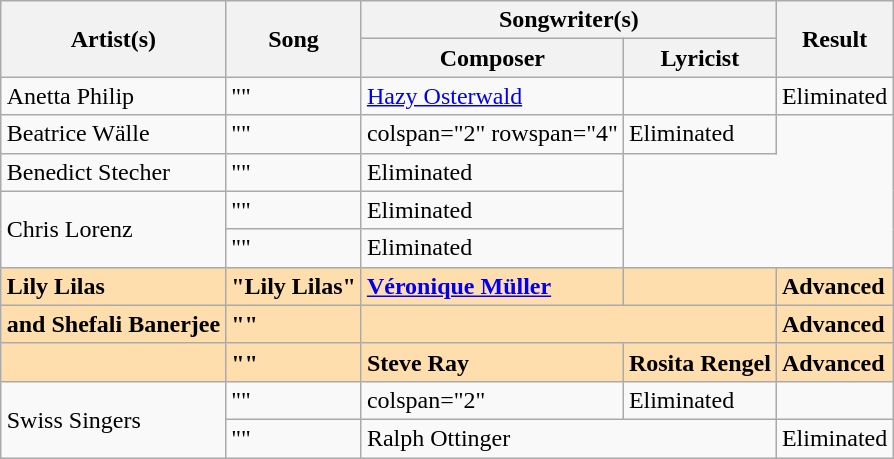<table class="sortable wikitable" style="margin: 1em auto 1em auto; text-align:left">
<tr>
<th rowspan="2">Artist(s)</th>
<th rowspan="2">Song</th>
<th colspan="2">Songwriter(s)</th>
<th rowspan="2">Result</th>
</tr>
<tr>
<th>Composer</th>
<th>Lyricist</th>
</tr>
<tr>
<td>Anetta Philip</td>
<td>""</td>
<td><a href='#'>Hazy Osterwald</a></td>
<td></td>
<td>Eliminated</td>
</tr>
<tr>
<td>Beatrice Wälle</td>
<td>""</td>
<td>colspan="2" rowspan="4" </td>
<td>Eliminated</td>
</tr>
<tr>
<td>Benedict Stecher</td>
<td>""</td>
<td>Eliminated</td>
</tr>
<tr>
<td rowspan="2">Chris Lorenz</td>
<td>""</td>
<td>Eliminated</td>
</tr>
<tr>
<td>""</td>
<td>Eliminated</td>
</tr>
<tr style="font-weight:bold; background:navajowhite;">
<td><strong>Lily Lilas</strong></td>
<td>"Lily Lilas"</td>
<td><a href='#'>Véronique Müller</a></td>
<td></td>
<td>Advanced</td>
</tr>
<tr style="font-weight:bold; background:navajowhite;">
<td> and Shefali Banerjee</td>
<td>""</td>
<td colspan="2"></td>
<td>Advanced</td>
</tr>
<tr style="font-weight:bold; background:navajowhite;">
<td></td>
<td>""</td>
<td>Steve Ray</td>
<td>Rosita Rengel</td>
<td>Advanced</td>
</tr>
<tr>
<td rowspan="2">Swiss Singers</td>
<td>""</td>
<td>colspan="2" </td>
<td>Eliminated</td>
</tr>
<tr>
<td>""</td>
<td colspan="2">Ralph Ottinger</td>
<td>Eliminated</td>
</tr>
</table>
